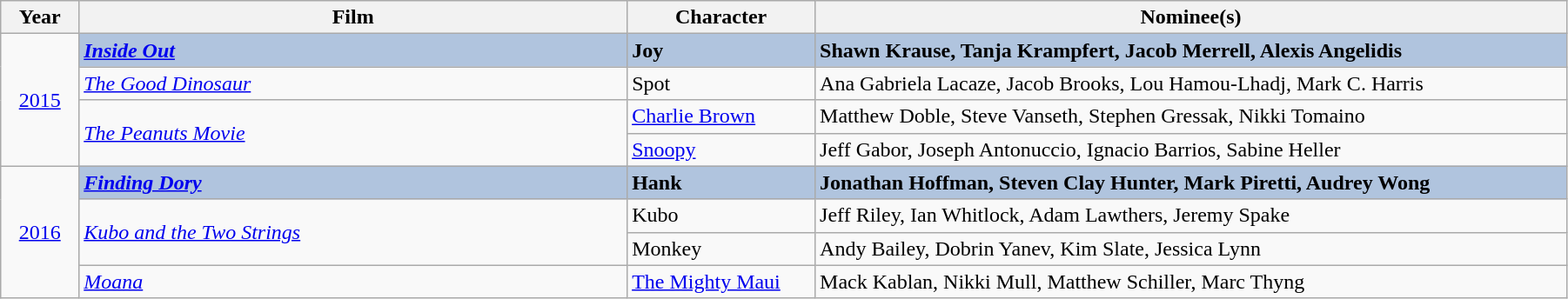<table class="wikitable" width="95%" cellpadding="5">
<tr>
<th width="5%">Year</th>
<th width="35%">Film</th>
<th width="12%">Character</th>
<th width="50%">Nominee(s)</th>
</tr>
<tr>
<td rowspan="4" style="text-align:center;"><a href='#'>2015</a><br></td>
<td style="background:#B0C4DE;"><strong><em><a href='#'>Inside Out</a></em></strong></td>
<td style="background:#B0C4DE;"><strong>Joy</strong></td>
<td style="background:#B0C4DE;"><strong>Shawn Krause, Tanja Krampfert, Jacob Merrell, Alexis Angelidis</strong></td>
</tr>
<tr>
<td><em><a href='#'>The Good Dinosaur</a></em></td>
<td>Spot</td>
<td>Ana Gabriela Lacaze, Jacob Brooks, Lou Hamou-Lhadj, Mark C. Harris</td>
</tr>
<tr>
<td rowspan="2"><em><a href='#'>The Peanuts Movie</a></em></td>
<td><a href='#'>Charlie Brown</a></td>
<td>Matthew Doble, Steve Vanseth, Stephen Gressak, Nikki Tomaino</td>
</tr>
<tr>
<td><a href='#'>Snoopy</a></td>
<td>Jeff Gabor, Joseph Antonuccio, Ignacio Barrios, Sabine Heller</td>
</tr>
<tr>
<td rowspan="4" style="text-align:center;"><a href='#'>2016</a><br></td>
<td style="background:#B0C4DE;"><strong><em><a href='#'>Finding Dory</a></em></strong></td>
<td style="background:#B0C4DE;"><strong>Hank</strong></td>
<td style="background:#B0C4DE;"><strong>Jonathan Hoffman, Steven Clay Hunter, Mark Piretti, Audrey Wong</strong></td>
</tr>
<tr>
<td rowspan="2"><em><a href='#'>Kubo and the Two Strings</a></em></td>
<td>Kubo</td>
<td>Jeff Riley, Ian Whitlock, Adam Lawthers, Jeremy Spake</td>
</tr>
<tr>
<td>Monkey</td>
<td>Andy Bailey, Dobrin Yanev, Kim Slate, Jessica Lynn</td>
</tr>
<tr>
<td><em><a href='#'>Moana</a></em></td>
<td><a href='#'>The Mighty Maui</a></td>
<td>Mack Kablan, Nikki Mull, Matthew Schiller, Marc Thyng</td>
</tr>
</table>
